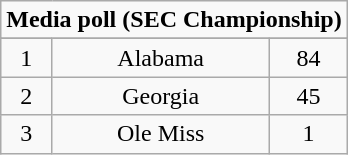<table class="wikitable">
<tr align="center">
<td align="center" Colspan="3"><strong>Media poll (SEC Championship)</strong></td>
</tr>
<tr align="center">
</tr>
<tr align="center">
<td>1</td>
<td>Alabama</td>
<td>84</td>
</tr>
<tr align="center">
<td>2</td>
<td>Georgia</td>
<td>45</td>
</tr>
<tr align="center">
<td>3</td>
<td>Ole Miss</td>
<td>1</td>
</tr>
</table>
